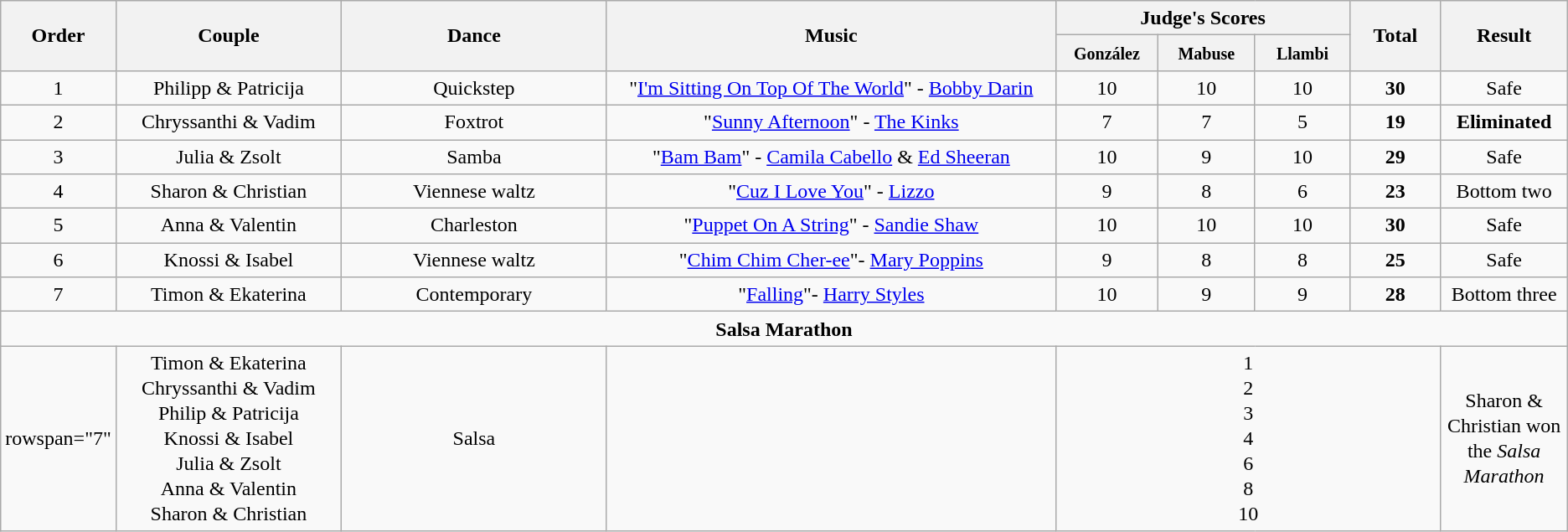<table class="wikitable center sortable" style="text-align:center; font-size:100%; line-height:20px;">
<tr>
<th rowspan="2" style="width: 4em">Order</th>
<th rowspan="2" style="width: 17em">Couple</th>
<th rowspan="2" style="width: 20em">Dance</th>
<th rowspan="2" style="width: 40em">Music</th>
<th colspan="3">Judge's Scores</th>
<th rowspan="2" style="width: 6em">Total</th>
<th rowspan="2" style="width: 7em">Result</th>
</tr>
<tr>
<th style="width: 6em"><small>González</small></th>
<th style="width: 6em"><small>Mabuse</small></th>
<th style="width: 6em"><small>Llambi</small></th>
</tr>
<tr>
<td>1</td>
<td>Philipp & Patricija</td>
<td>Quickstep</td>
<td>"<a href='#'>I'm Sitting On Top Of The World</a>" - <a href='#'>Bobby Darin</a></td>
<td>10</td>
<td>10</td>
<td>10</td>
<td><strong>30</strong></td>
<td>Safe</td>
</tr>
<tr>
<td>2</td>
<td>Chryssanthi & Vadim</td>
<td>Foxtrot</td>
<td>"<a href='#'>Sunny Afternoon</a>" - <a href='#'>The Kinks</a></td>
<td>7</td>
<td>7</td>
<td>5</td>
<td><strong>19</strong></td>
<td><strong>Eliminated</strong></td>
</tr>
<tr>
<td>3</td>
<td>Julia & Zsolt</td>
<td>Samba</td>
<td>"<a href='#'>Bam Bam</a>" - <a href='#'>Camila Cabello</a> & <a href='#'>Ed Sheeran</a></td>
<td>10</td>
<td>9</td>
<td>10</td>
<td><strong>29</strong></td>
<td>Safe</td>
</tr>
<tr>
<td>4</td>
<td>Sharon & Christian</td>
<td>Viennese waltz</td>
<td>"<a href='#'>Cuz I Love You</a>" - <a href='#'>Lizzo</a></td>
<td>9</td>
<td>8</td>
<td>6</td>
<td><strong>23</strong></td>
<td>Bottom two</td>
</tr>
<tr>
<td>5</td>
<td>Anna & Valentin</td>
<td>Charleston</td>
<td>"<a href='#'>Puppet On A String</a>" - <a href='#'>Sandie Shaw</a></td>
<td>10</td>
<td>10</td>
<td>10</td>
<td><strong>30</strong></td>
<td>Safe</td>
</tr>
<tr>
<td>6</td>
<td>Knossi & Isabel</td>
<td>Viennese waltz</td>
<td>"<a href='#'>Chim Chim Cher-ee</a>"- <a href='#'>Mary Poppins</a></td>
<td>9</td>
<td>8</td>
<td>8</td>
<td><strong>25</strong></td>
<td>Safe</td>
</tr>
<tr>
<td>7</td>
<td>Timon & Ekaterina</td>
<td>Contemporary</td>
<td>"<a href='#'>Falling</a>"- <a href='#'>Harry Styles</a></td>
<td>10</td>
<td>9</td>
<td>9</td>
<td><strong>28</strong></td>
<td>Bottom three</td>
</tr>
<tr>
<td colspan="10"><strong>Salsa Marathon</strong></td>
</tr>
<tr>
<td>rowspan="7" </td>
<td>Timon & Ekaterina<br>Chryssanthi & Vadim<br>Philip & Patricija<br>Knossi & Isabel<br>Julia & Zsolt<br>Anna & Valentin<br>Sharon & Christian</td>
<td>Salsa</td>
<td></td>
<td colspan="4">1<br>2<br>3<br>4<br>6<br>8<br>10</td>
<td>Sharon & Christian won the <em>Salsa Marathon</em></td>
</tr>
</table>
